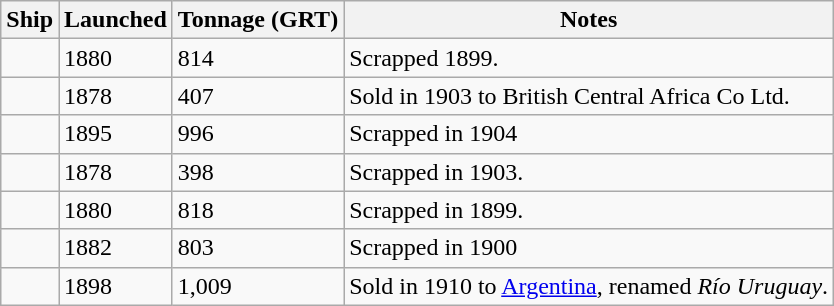<table class="wikitable">
<tr>
<th>Ship</th>
<th>Launched</th>
<th>Tonnage (GRT)</th>
<th>Notes</th>
</tr>
<tr>
<td></td>
<td>1880</td>
<td>814</td>
<td>Scrapped 1899.</td>
</tr>
<tr>
<td></td>
<td>1878</td>
<td>407</td>
<td>Sold in 1903 to British Central Africa Co Ltd.</td>
</tr>
<tr>
<td></td>
<td>1895</td>
<td>996</td>
<td>Scrapped in 1904</td>
</tr>
<tr>
<td></td>
<td>1878</td>
<td>398</td>
<td>Scrapped in 1903.</td>
</tr>
<tr>
<td></td>
<td>1880</td>
<td>818</td>
<td>Scrapped in 1899.</td>
</tr>
<tr>
<td></td>
<td>1882</td>
<td>803</td>
<td>Scrapped in 1900</td>
</tr>
<tr>
<td></td>
<td>1898</td>
<td>1,009</td>
<td>Sold in 1910 to <a href='#'>Argentina</a>, renamed <em>Río Uruguay</em>.</td>
</tr>
</table>
